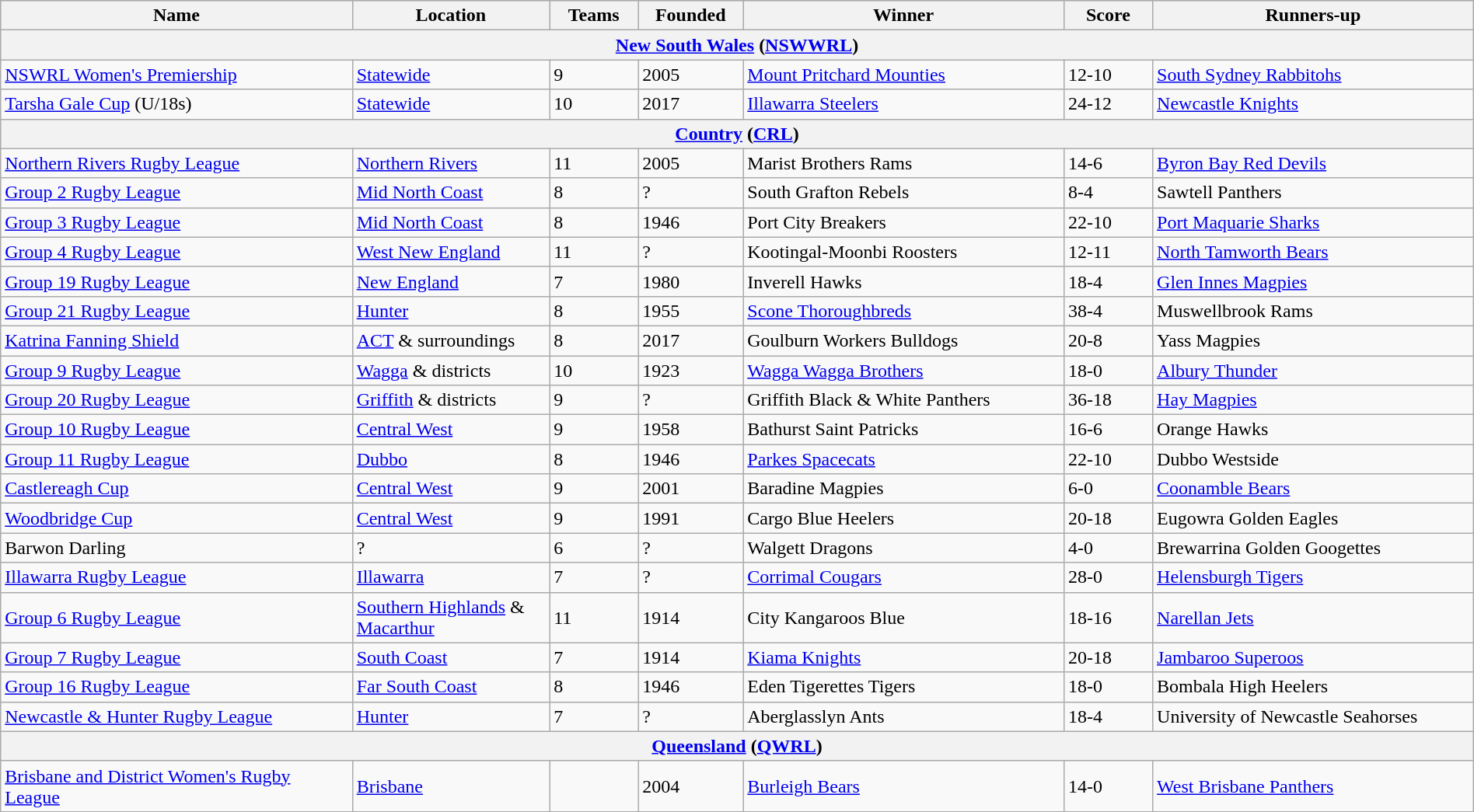<table class="wikitable" style="width:100%;">
<tr bgcolor="lightgrey">
<th width="220">Name</th>
<th width="120">Location</th>
<th width="50">Teams</th>
<th width="50">Founded</th>
<th width="200">Winner</th>
<th width="50">Score</th>
<th width="200">Runners-up</th>
</tr>
<tr>
<th colspan="7"><a href='#'>New South Wales</a> (<a href='#'>NSWWRL</a>)</th>
</tr>
<tr>
<td><a href='#'>NSWRL Women's Premiership</a></td>
<td><a href='#'>Statewide</a></td>
<td>9</td>
<td>2005</td>
<td> <a href='#'>Mount Pritchard Mounties</a></td>
<td>12-10</td>
<td> <a href='#'>South Sydney Rabbitohs</a></td>
</tr>
<tr>
<td><a href='#'>Tarsha Gale Cup</a> (U/18s)</td>
<td><a href='#'>Statewide</a></td>
<td>10</td>
<td>2017</td>
<td> <a href='#'>Illawarra Steelers</a></td>
<td>24-12</td>
<td> <a href='#'>Newcastle Knights</a></td>
</tr>
<tr>
<th colspan="7"><a href='#'>Country</a> (<a href='#'>CRL</a>)</th>
</tr>
<tr>
<td><a href='#'>Northern Rivers Rugby League</a></td>
<td><a href='#'>Northern Rivers</a></td>
<td>11</td>
<td>2005</td>
<td> Marist Brothers Rams</td>
<td>14-6</td>
<td> <a href='#'>Byron Bay Red Devils</a></td>
</tr>
<tr>
<td><a href='#'>Group 2 Rugby League</a></td>
<td><a href='#'>Mid North Coast</a></td>
<td>8</td>
<td>?</td>
<td> South Grafton Rebels</td>
<td>8-4</td>
<td> Sawtell Panthers</td>
</tr>
<tr>
<td><a href='#'>Group 3 Rugby League</a></td>
<td><a href='#'>Mid North Coast</a></td>
<td>8</td>
<td>1946</td>
<td> Port City Breakers</td>
<td>22-10</td>
<td> <a href='#'>Port Maquarie Sharks</a></td>
</tr>
<tr>
<td><a href='#'>Group 4 Rugby League</a></td>
<td><a href='#'>West New England</a></td>
<td>11</td>
<td>?</td>
<td> Kootingal-Moonbi Roosters</td>
<td>12-11</td>
<td> <a href='#'>North Tamworth Bears</a></td>
</tr>
<tr>
<td><a href='#'>Group 19 Rugby League</a></td>
<td><a href='#'>New England</a></td>
<td>7</td>
<td>1980</td>
<td> Inverell Hawks</td>
<td>18-4</td>
<td> <a href='#'>Glen Innes Magpies</a></td>
</tr>
<tr>
<td><a href='#'>Group 21 Rugby League</a></td>
<td><a href='#'>Hunter</a></td>
<td>8</td>
<td>1955</td>
<td> <a href='#'>Scone Thoroughbreds</a></td>
<td>38-4</td>
<td> Muswellbrook Rams</td>
</tr>
<tr>
<td><a href='#'>Katrina Fanning Shield</a></td>
<td><a href='#'>ACT</a> & surroundings</td>
<td>8</td>
<td>2017</td>
<td> Goulburn Workers Bulldogs</td>
<td>20-8</td>
<td> Yass Magpies</td>
</tr>
<tr>
<td><a href='#'>Group 9 Rugby League</a></td>
<td><a href='#'>Wagga</a> & districts</td>
<td>10</td>
<td>1923</td>
<td> <a href='#'>Wagga Wagga Brothers</a></td>
<td>18-0</td>
<td> <a href='#'>Albury Thunder</a></td>
</tr>
<tr>
<td><a href='#'>Group 20 Rugby League</a></td>
<td><a href='#'>Griffith</a> & districts</td>
<td>9</td>
<td>?</td>
<td> Griffith Black & White Panthers</td>
<td>36-18</td>
<td> <a href='#'>Hay Magpies</a></td>
</tr>
<tr>
<td><a href='#'>Group 10 Rugby League</a></td>
<td><a href='#'>Central West</a></td>
<td>9</td>
<td>1958</td>
<td> Bathurst Saint Patricks</td>
<td>16-6</td>
<td> Orange Hawks</td>
</tr>
<tr>
<td><a href='#'>Group 11 Rugby League</a></td>
<td><a href='#'>Dubbo</a></td>
<td>8</td>
<td>1946</td>
<td> <a href='#'>Parkes Spacecats</a></td>
<td>22-10</td>
<td> Dubbo Westside</td>
</tr>
<tr>
<td><a href='#'>Castlereagh Cup</a></td>
<td><a href='#'>Central West</a></td>
<td>9</td>
<td>2001</td>
<td> Baradine Magpies</td>
<td>6-0</td>
<td> <a href='#'>Coonamble Bears</a></td>
</tr>
<tr>
<td><a href='#'>Woodbridge Cup</a></td>
<td><a href='#'>Central West</a></td>
<td>9</td>
<td>1991</td>
<td> Cargo Blue Heelers</td>
<td>20-18</td>
<td> Eugowra Golden Eagles</td>
</tr>
<tr>
<td>Barwon Darling</td>
<td>?</td>
<td>6</td>
<td>?</td>
<td> Walgett Dragons</td>
<td>4-0</td>
<td> Brewarrina Golden Googettes</td>
</tr>
<tr>
<td><a href='#'>Illawarra Rugby League</a></td>
<td><a href='#'>Illawarra</a></td>
<td>7</td>
<td>?</td>
<td> <a href='#'>Corrimal Cougars</a></td>
<td>28-0</td>
<td> <a href='#'>Helensburgh Tigers</a></td>
</tr>
<tr>
<td><a href='#'>Group 6 Rugby League</a></td>
<td><a href='#'>Southern Highlands</a> & <a href='#'>Macarthur</a></td>
<td>11</td>
<td>1914</td>
<td> City Kangaroos Blue</td>
<td>18-16</td>
<td> <a href='#'>Narellan Jets</a></td>
</tr>
<tr>
<td><a href='#'>Group 7 Rugby League</a></td>
<td><a href='#'>South Coast</a></td>
<td>7</td>
<td>1914</td>
<td> <a href='#'>Kiama Knights</a></td>
<td>20-18</td>
<td> <a href='#'>Jambaroo Superoos</a></td>
</tr>
<tr>
<td><a href='#'>Group 16 Rugby League</a></td>
<td><a href='#'>Far South Coast</a></td>
<td>8</td>
<td>1946</td>
<td> Eden Tigerettes Tigers</td>
<td>18-0</td>
<td> Bombala High Heelers</td>
</tr>
<tr>
<td><a href='#'>Newcastle & Hunter Rugby League</a></td>
<td><a href='#'>Hunter</a></td>
<td>7</td>
<td>?</td>
<td> Aberglasslyn Ants</td>
<td>18-4</td>
<td> University of Newcastle Seahorses</td>
</tr>
<tr>
<th colspan="7"><a href='#'>Queensland</a> (<a href='#'>QWRL</a>)</th>
</tr>
<tr>
<td><a href='#'>Brisbane and District Women's Rugby League</a></td>
<td><a href='#'>Brisbane</a></td>
<td></td>
<td>2004</td>
<td> <a href='#'>Burleigh Bears</a></td>
<td>14-0</td>
<td> <a href='#'>West Brisbane Panthers</a></td>
</tr>
</table>
